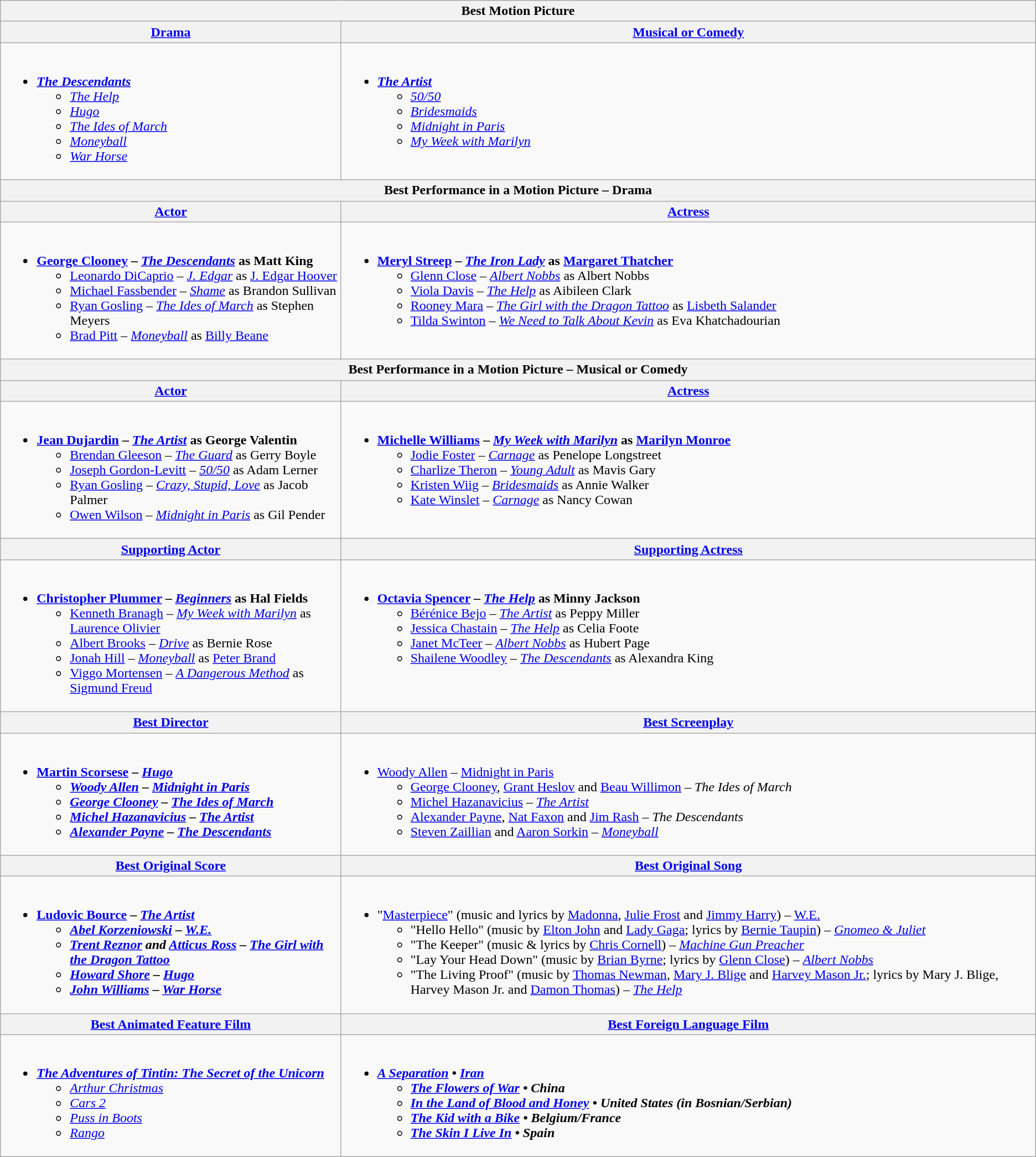<table class=wikitable style="width=100%">
<tr>
<th colspan=2>Best Motion Picture</th>
</tr>
<tr>
<th style="width=50%"><a href='#'>Drama</a></th>
<th style="width=50%"><a href='#'>Musical or Comedy</a></th>
</tr>
<tr>
<td valign="top"><br><ul><li><strong><em><a href='#'>The Descendants</a></em></strong><ul><li><em><a href='#'>The Help</a></em></li><li><em><a href='#'>Hugo</a></em></li><li><em><a href='#'>The Ides of March</a></em></li><li><em><a href='#'>Moneyball</a></em></li><li><em><a href='#'>War Horse</a></em></li></ul></li></ul></td>
<td valign="top"><br><ul><li><strong><em><a href='#'>The Artist</a></em></strong><ul><li><em><a href='#'>50/50</a></em></li><li><em><a href='#'>Bridesmaids</a></em></li><li><em><a href='#'>Midnight in Paris</a></em></li><li><em><a href='#'>My Week with Marilyn</a></em></li></ul></li></ul></td>
</tr>
<tr>
<th colspan=2>Best Performance in a Motion Picture – Drama</th>
</tr>
<tr>
<th><a href='#'>Actor</a></th>
<th><a href='#'>Actress</a></th>
</tr>
<tr>
<td valign="top"><br><ul><li><strong><a href='#'>George Clooney</a> – <em><a href='#'>The Descendants</a></em> as Matt King</strong><ul><li><a href='#'>Leonardo DiCaprio</a> – <em><a href='#'>J. Edgar</a></em> as <a href='#'>J. Edgar Hoover</a></li><li><a href='#'>Michael Fassbender</a> – <em><a href='#'>Shame</a></em> as Brandon Sullivan</li><li><a href='#'>Ryan Gosling</a> – <em><a href='#'>The Ides of March</a></em> as Stephen Meyers</li><li><a href='#'>Brad Pitt</a> – <em><a href='#'>Moneyball</a></em> as <a href='#'>Billy Beane</a></li></ul></li></ul></td>
<td valign="top"><br><ul><li><strong><a href='#'>Meryl Streep</a> – <em><a href='#'>The Iron Lady</a></em> as <a href='#'>Margaret Thatcher</a></strong><ul><li><a href='#'>Glenn Close</a> – <em><a href='#'>Albert Nobbs</a></em> as Albert Nobbs</li><li><a href='#'>Viola Davis</a> – <em><a href='#'>The Help</a></em> as Aibileen Clark</li><li><a href='#'>Rooney Mara</a> – <em><a href='#'>The Girl with the Dragon Tattoo</a></em> as <a href='#'>Lisbeth Salander</a></li><li><a href='#'>Tilda Swinton</a> – <em><a href='#'>We Need to Talk About Kevin</a></em> as Eva Khatchadourian</li></ul></li></ul></td>
</tr>
<tr>
<th colspan=2>Best Performance in a Motion Picture – Musical or Comedy</th>
</tr>
<tr>
<th><a href='#'>Actor</a></th>
<th><a href='#'>Actress</a></th>
</tr>
<tr>
<td valign="top"><br><ul><li><strong><a href='#'>Jean Dujardin</a> – <em><a href='#'>The Artist</a></em> as George Valentin</strong><ul><li><a href='#'>Brendan Gleeson</a> – <em><a href='#'>The Guard</a></em> as Gerry Boyle</li><li><a href='#'>Joseph Gordon-Levitt</a> – <em><a href='#'>50/50</a></em> as Adam Lerner</li><li><a href='#'>Ryan Gosling</a> – <em><a href='#'>Crazy, Stupid, Love</a></em> as Jacob Palmer</li><li><a href='#'>Owen Wilson</a> – <em><a href='#'>Midnight in Paris</a></em> as Gil Pender</li></ul></li></ul></td>
<td valign="top"><br><ul><li><strong><a href='#'>Michelle Williams</a> – <em><a href='#'>My Week with Marilyn</a></em> as <a href='#'>Marilyn Monroe</a></strong><ul><li><a href='#'>Jodie Foster</a> – <em><a href='#'>Carnage</a></em> as Penelope Longstreet</li><li><a href='#'>Charlize Theron</a> – <em><a href='#'>Young Adult</a></em> as Mavis Gary</li><li><a href='#'>Kristen Wiig</a> – <em><a href='#'>Bridesmaids</a></em> as Annie Walker</li><li><a href='#'>Kate Winslet</a> – <em><a href='#'>Carnage</a></em> as Nancy Cowan</li></ul></li></ul></td>
</tr>
<tr>
<th><a href='#'>Supporting Actor</a></th>
<th><a href='#'>Supporting Actress</a></th>
</tr>
<tr>
<td valign="top"><br><ul><li><strong><a href='#'>Christopher Plummer</a> – <em><a href='#'>Beginners</a></em> as Hal Fields</strong><ul><li><a href='#'>Kenneth Branagh</a> – <em><a href='#'>My Week with Marilyn</a></em> as <a href='#'>Laurence Olivier</a></li><li><a href='#'>Albert Brooks</a> – <em><a href='#'>Drive</a></em> as Bernie Rose</li><li><a href='#'>Jonah Hill</a> – <em><a href='#'>Moneyball</a></em> as <a href='#'>Peter Brand</a></li><li><a href='#'>Viggo Mortensen</a> – <em><a href='#'>A Dangerous Method</a></em> as <a href='#'>Sigmund Freud</a></li></ul></li></ul></td>
<td valign="top"><br><ul><li><strong><a href='#'>Octavia Spencer</a> – <em><a href='#'>The Help</a></em> as Minny Jackson</strong><ul><li><a href='#'>Bérénice Bejo</a> – <em><a href='#'>The Artist</a></em> as Peppy Miller</li><li><a href='#'>Jessica Chastain</a> – <em><a href='#'>The Help</a></em> as Celia Foote</li><li><a href='#'>Janet McTeer</a> – <em><a href='#'>Albert Nobbs</a></em> as Hubert Page</li><li><a href='#'>Shailene Woodley</a> – <em><a href='#'>The Descendants</a></em> as Alexandra King</li></ul></li></ul></td>
</tr>
<tr>
<th><a href='#'>Best Director</a></th>
<th><a href='#'>Best Screenplay</a></th>
</tr>
<tr>
<td valign="top"><br><ul><li><strong><a href='#'>Martin Scorsese</a> – <em><a href='#'>Hugo</a><strong><em><ul><li><a href='#'>Woody Allen</a> – </em><a href='#'>Midnight in Paris</a><em></li><li><a href='#'>George Clooney</a> – </em><a href='#'>The Ides of March</a><em></li><li><a href='#'>Michel Hazanavicius</a> – </em><a href='#'>The Artist</a><em></li><li><a href='#'>Alexander Payne</a> – </em><a href='#'>The Descendants</a><em></li></ul></li></ul></td>
<td valign="top"><br><ul><li></strong><a href='#'>Woody Allen</a> – </em><a href='#'>Midnight in Paris</a></em></strong><ul><li><a href='#'>George Clooney</a>, <a href='#'>Grant Heslov</a> and <a href='#'>Beau Willimon</a> – <em>The Ides of March</em></li><li><a href='#'>Michel Hazanavicius</a> – <em><a href='#'>The Artist</a></em></li><li><a href='#'>Alexander Payne</a>, <a href='#'>Nat Faxon</a> and <a href='#'>Jim Rash</a> – <em>The Descendants</em></li><li><a href='#'>Steven Zaillian</a> and <a href='#'>Aaron Sorkin</a> – <em><a href='#'>Moneyball</a></em></li></ul></li></ul></td>
</tr>
<tr>
<th><a href='#'>Best Original Score</a></th>
<th><a href='#'>Best Original Song</a></th>
</tr>
<tr>
<td valign="top"><br><ul><li><strong><a href='#'>Ludovic Bource</a> – <em><a href='#'>The Artist</a><strong><em><ul><li><a href='#'>Abel Korzeniowski</a> – </em><a href='#'>W.E.</a><em></li><li><a href='#'>Trent Reznor</a> and <a href='#'>Atticus Ross</a> – </em><a href='#'>The Girl with the Dragon Tattoo</a><em></li><li><a href='#'>Howard Shore</a> – </em><a href='#'>Hugo</a><em></li><li><a href='#'>John Williams</a> – </em><a href='#'>War Horse</a><em></li></ul></li></ul></td>
<td valign="top"><br><ul><li></strong>"<a href='#'>Masterpiece</a>" (music and lyrics by <a href='#'>Madonna</a>, <a href='#'>Julie Frost</a> and <a href='#'>Jimmy Harry</a>) – </em><a href='#'>W.E.</a></em></strong><ul><li>"Hello Hello" (music by <a href='#'>Elton John</a> and <a href='#'>Lady Gaga</a>; lyrics by <a href='#'>Bernie Taupin</a>) – <em><a href='#'>Gnomeo & Juliet</a></em></li><li>"The Keeper" (music & lyrics by <a href='#'>Chris Cornell</a>) – <em><a href='#'>Machine Gun Preacher</a></em></li><li>"Lay Your Head Down" (music by <a href='#'>Brian Byrne</a>; lyrics by <a href='#'>Glenn Close</a>) – <em><a href='#'>Albert Nobbs</a></em></li><li>"The Living Proof" (music by <a href='#'>Thomas Newman</a>, <a href='#'>Mary J. Blige</a> and <a href='#'>Harvey Mason Jr.</a>; lyrics by Mary J. Blige, Harvey Mason Jr. and <a href='#'>Damon Thomas</a>) – <em><a href='#'>The Help</a></em></li></ul></li></ul></td>
</tr>
<tr>
<th><a href='#'>Best Animated Feature Film</a></th>
<th><a href='#'>Best Foreign Language Film</a></th>
</tr>
<tr>
<td valign="top"><br><ul><li><strong><em><a href='#'>The Adventures of Tintin: The Secret of the Unicorn</a></em></strong><ul><li><em><a href='#'>Arthur Christmas</a></em></li><li><em><a href='#'>Cars 2</a></em></li><li><em><a href='#'>Puss in Boots</a></em></li><li><em><a href='#'>Rango</a></em></li></ul></li></ul></td>
<td valign="top"><br><ul><li><strong><em><a href='#'>A Separation</a><em> • <a href='#'>Iran</a><strong><ul><li></em><a href='#'>The Flowers of War</a> • China<em></li><li></em><a href='#'>In the Land of Blood and Honey</a> • United States (in Bosnian/Serbian)<em></li><li></em><a href='#'>The Kid with a Bike</a> • Belgium/France<em></li><li></em><a href='#'>The Skin I Live In</a> • Spain<em></li></ul></li></ul></td>
</tr>
</table>
